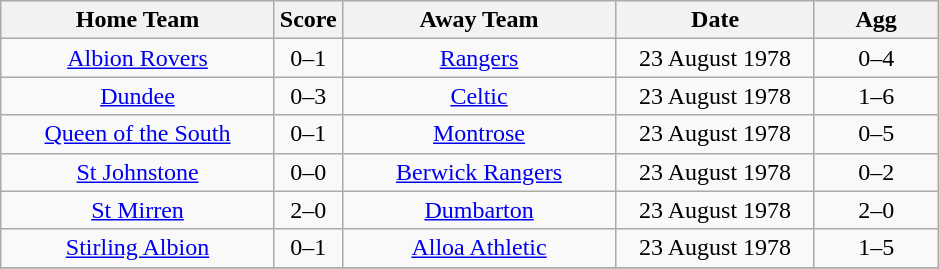<table class="wikitable" style="text-align:center;">
<tr>
<th width=175>Home Team</th>
<th width=20>Score</th>
<th width=175>Away Team</th>
<th width= 125>Date</th>
<th width= 75>Agg</th>
</tr>
<tr>
<td><a href='#'>Albion Rovers</a></td>
<td>0–1</td>
<td><a href='#'>Rangers</a></td>
<td>23 August 1978</td>
<td>0–4</td>
</tr>
<tr>
<td><a href='#'>Dundee</a></td>
<td>0–3</td>
<td><a href='#'>Celtic</a></td>
<td>23 August 1978</td>
<td>1–6</td>
</tr>
<tr>
<td><a href='#'>Queen of the South</a></td>
<td>0–1</td>
<td><a href='#'>Montrose</a></td>
<td>23 August 1978</td>
<td>0–5</td>
</tr>
<tr>
<td><a href='#'>St Johnstone</a></td>
<td>0–0</td>
<td><a href='#'>Berwick Rangers</a></td>
<td>23 August 1978</td>
<td>0–2</td>
</tr>
<tr>
<td><a href='#'>St Mirren</a></td>
<td>2–0</td>
<td><a href='#'>Dumbarton</a></td>
<td>23 August 1978</td>
<td>2–0</td>
</tr>
<tr>
<td><a href='#'>Stirling Albion</a></td>
<td>0–1</td>
<td><a href='#'>Alloa Athletic</a></td>
<td>23 August 1978</td>
<td>1–5</td>
</tr>
<tr>
</tr>
</table>
